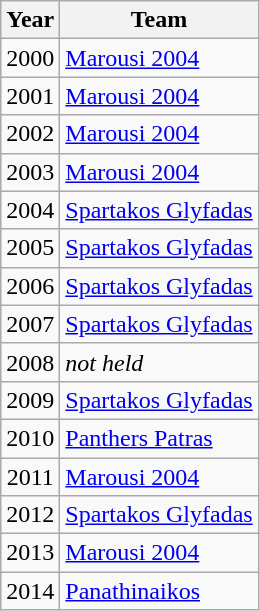<table class="wikitable">
<tr>
<th>Year</th>
<th>Team</th>
</tr>
<tr>
<td align="center">2000</td>
<td><a href='#'>Marousi 2004</a></td>
</tr>
<tr>
<td align="center">2001</td>
<td><a href='#'>Marousi 2004</a></td>
</tr>
<tr>
<td align="center">2002</td>
<td><a href='#'>Marousi 2004</a></td>
</tr>
<tr>
<td align="center">2003</td>
<td><a href='#'>Marousi 2004</a></td>
</tr>
<tr>
<td align="center">2004</td>
<td><a href='#'>Spartakos Glyfadas</a></td>
</tr>
<tr>
<td align="center">2005</td>
<td><a href='#'>Spartakos Glyfadas</a></td>
</tr>
<tr>
<td align="center">2006</td>
<td><a href='#'>Spartakos Glyfadas</a></td>
</tr>
<tr>
<td align="center">2007</td>
<td><a href='#'>Spartakos Glyfadas</a></td>
</tr>
<tr>
<td align="center">2008</td>
<td><em>not held</em></td>
</tr>
<tr>
<td align="center">2009</td>
<td><a href='#'>Spartakos Glyfadas</a></td>
</tr>
<tr>
<td align="center">2010</td>
<td><a href='#'>Panthers Patras</a></td>
</tr>
<tr>
<td align="center">2011</td>
<td><a href='#'>Marousi 2004</a></td>
</tr>
<tr>
<td align="center">2012</td>
<td><a href='#'>Spartakos Glyfadas</a></td>
</tr>
<tr>
<td align="center">2013</td>
<td><a href='#'>Marousi 2004</a></td>
</tr>
<tr>
<td align="center">2014</td>
<td><a href='#'>Panathinaikos</a></td>
</tr>
</table>
